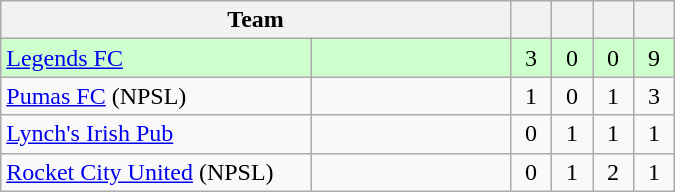<table class="wikitable" style="text-align: center">
<tr>
<th colspan="2">Team</th>
<th style="width:20px;"></th>
<th style="width:20px;"></th>
<th style="width:20px;"></th>
<th style="width:20px;"></th>
</tr>
<tr style="background:#cfc;">
<td style="text-align:left; width:200px;"><a href='#'>Legends FC</a></td>
<td style="text-align:left; width:125px;"></td>
<td>3</td>
<td>0</td>
<td>0</td>
<td>9</td>
</tr>
<tr>
<td align="left"><a href='#'>Pumas FC</a> (NPSL)</td>
<td align="left"></td>
<td>1</td>
<td>0</td>
<td>1</td>
<td>3</td>
</tr>
<tr>
<td align="left"><a href='#'>Lynch's Irish Pub</a></td>
<td align="left"></td>
<td>0</td>
<td>1</td>
<td>1</td>
<td>1</td>
</tr>
<tr>
<td align="left"><a href='#'>Rocket City United</a> (NPSL)</td>
<td align="left"></td>
<td>0</td>
<td>1</td>
<td>2</td>
<td>1</td>
</tr>
</table>
